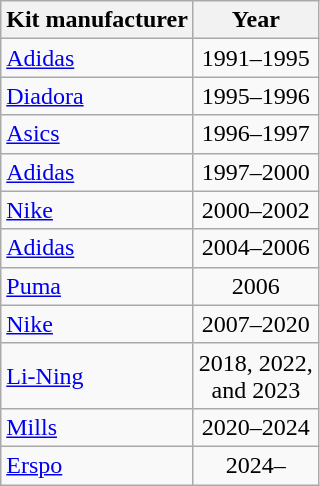<table class="wikitable" style="text-align:center;">
<tr>
<th>Kit manufacturer</th>
<th>Year</th>
</tr>
<tr>
<td align=left> <a href='#'>Adidas</a></td>
<td>1991–1995</td>
</tr>
<tr>
<td align=left> <a href='#'>Diadora</a></td>
<td>1995–1996</td>
</tr>
<tr>
<td align=left> <a href='#'>Asics</a></td>
<td>1996–1997</td>
</tr>
<tr>
<td align=left> <a href='#'>Adidas</a></td>
<td>1997–2000</td>
</tr>
<tr>
<td align=left> <a href='#'>Nike</a></td>
<td>2000–2002</td>
</tr>
<tr>
<td align=left> <a href='#'>Adidas</a></td>
<td>2004–2006</td>
</tr>
<tr>
<td align=left> <a href='#'>Puma</a></td>
<td>2006</td>
</tr>
<tr>
<td align=left> <a href='#'>Nike</a></td>
<td>2007–2020</td>
</tr>
<tr>
<td align=left> <a href='#'>Li-Ning</a></td>
<td>2018, 2022,<br> and 2023</td>
</tr>
<tr>
<td align=left> <a href='#'>Mills</a></td>
<td>2020–2024</td>
</tr>
<tr>
<td align=left> <a href='#'>Erspo</a></td>
<td>2024–</td>
</tr>
</table>
